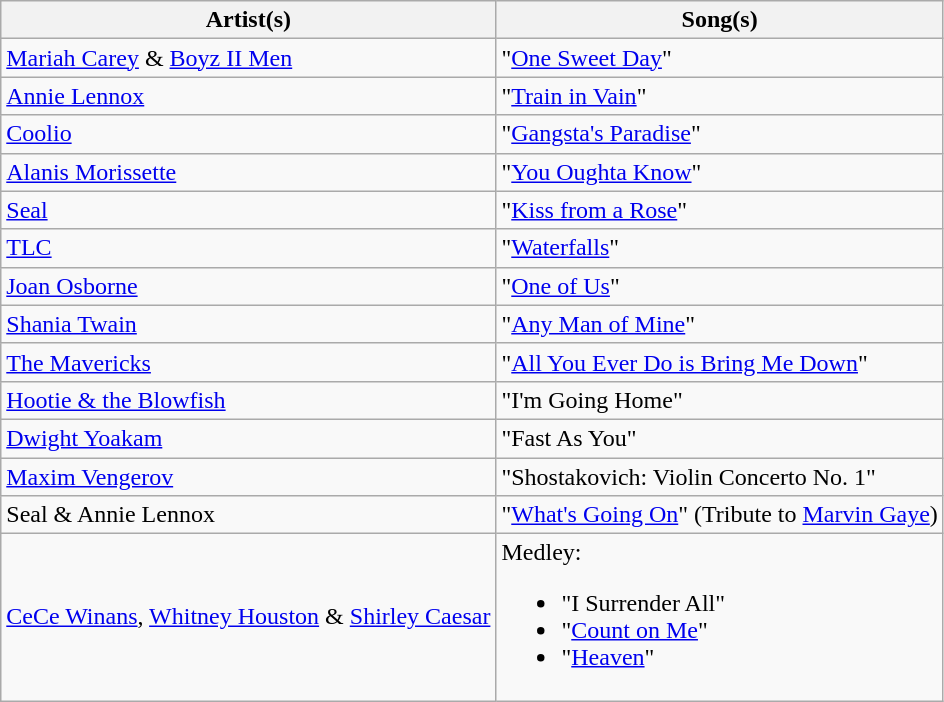<table class="wikitable">
<tr>
<th>Artist(s)</th>
<th>Song(s)</th>
</tr>
<tr>
<td><a href='#'>Mariah Carey</a> & <a href='#'>Boyz II Men</a></td>
<td>"<a href='#'>One Sweet Day</a>"</td>
</tr>
<tr>
<td><a href='#'>Annie Lennox</a></td>
<td>"<a href='#'>Train in Vain</a>"</td>
</tr>
<tr>
<td><a href='#'>Coolio</a></td>
<td>"<a href='#'>Gangsta's Paradise</a>"</td>
</tr>
<tr>
<td><a href='#'>Alanis Morissette</a></td>
<td>"<a href='#'>You Oughta Know</a>"</td>
</tr>
<tr>
<td><a href='#'>Seal</a></td>
<td>"<a href='#'>Kiss from a Rose</a>"</td>
</tr>
<tr>
<td><a href='#'>TLC</a></td>
<td>"<a href='#'>Waterfalls</a>"</td>
</tr>
<tr>
<td><a href='#'>Joan Osborne</a></td>
<td>"<a href='#'>One of Us</a>"</td>
</tr>
<tr>
<td><a href='#'>Shania Twain</a></td>
<td>"<a href='#'>Any Man of Mine</a>"</td>
</tr>
<tr>
<td><a href='#'>The Mavericks</a></td>
<td>"<a href='#'>All You Ever Do is Bring Me Down</a>"</td>
</tr>
<tr>
<td><a href='#'>Hootie & the Blowfish</a></td>
<td>"I'm Going Home"</td>
</tr>
<tr>
<td><a href='#'>Dwight Yoakam</a></td>
<td>"Fast As You"</td>
</tr>
<tr>
<td><a href='#'>Maxim Vengerov</a></td>
<td>"Shostakovich: Violin Concerto No. 1"</td>
</tr>
<tr>
<td>Seal & Annie Lennox</td>
<td>"<a href='#'>What's Going On</a>" (Tribute to <a href='#'>Marvin Gaye</a>)</td>
</tr>
<tr>
<td><a href='#'>CeCe Winans</a>, <a href='#'>Whitney Houston</a> & <a href='#'>Shirley Caesar</a></td>
<td>Medley:<br><ul><li>"I Surrender All"</li><li>"<a href='#'>Count on Me</a>"</li><li>"<a href='#'>Heaven</a>"</li></ul></td>
</tr>
</table>
